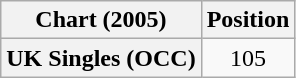<table class="wikitable plainrowheaders" style="text-align:center">
<tr>
<th>Chart (2005)</th>
<th>Position</th>
</tr>
<tr>
<th scope="row">UK Singles (OCC)</th>
<td>105</td>
</tr>
</table>
